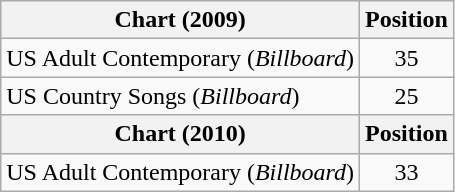<table class="wikitable sortable">
<tr>
<th scope="col">Chart (2009)</th>
<th scope="col">Position</th>
</tr>
<tr>
<td>US Adult Contemporary (<em>Billboard</em>)</td>
<td align="center">35</td>
</tr>
<tr>
<td>US Country Songs (<em>Billboard</em>)</td>
<td align="center">25</td>
</tr>
<tr>
<th scope="col">Chart (2010)</th>
<th scope="col">Position</th>
</tr>
<tr>
<td>US Adult Contemporary (<em>Billboard</em>)</td>
<td align="center">33</td>
</tr>
</table>
